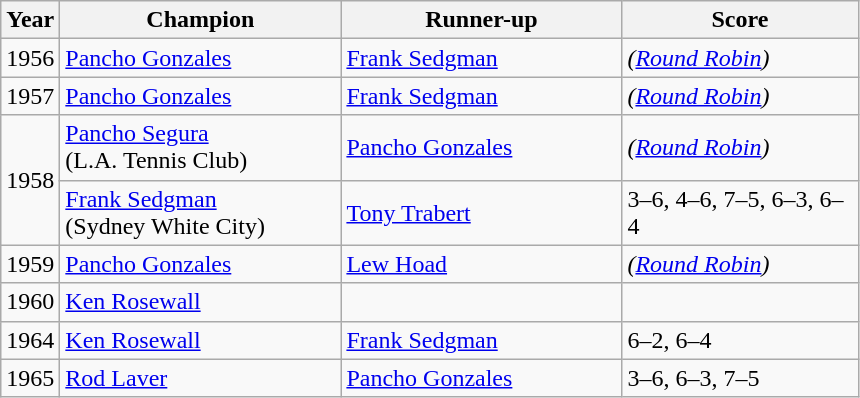<table class="wikitable">
<tr>
<th>Year</th>
<th style="width:180px">Champion</th>
<th style="width:180px">Runner-up</th>
<th style="width:150px">Score</th>
</tr>
<tr>
<td>1956</td>
<td> <a href='#'>Pancho Gonzales</a></td>
<td> <a href='#'>Frank Sedgman</a></td>
<td><em>(<a href='#'>Round Robin</a>)</em></td>
</tr>
<tr>
<td>1957</td>
<td> <a href='#'>Pancho Gonzales</a></td>
<td> <a href='#'>Frank Sedgman</a></td>
<td><em>(<a href='#'>Round Robin</a>)</em></td>
</tr>
<tr>
<td rowspan="2">1958</td>
<td> <a href='#'>Pancho Segura</a><br>(L.A. Tennis Club)</td>
<td> <a href='#'>Pancho Gonzales</a></td>
<td><em>(<a href='#'>Round Robin</a>)</em></td>
</tr>
<tr>
<td> <a href='#'>Frank Sedgman</a><br>(Sydney White City)</td>
<td> <a href='#'>Tony Trabert</a></td>
<td>3–6, 4–6, 7–5, 6–3, 6–4</td>
</tr>
<tr>
<td>1959</td>
<td> <a href='#'>Pancho Gonzales</a></td>
<td> <a href='#'>Lew Hoad</a></td>
<td><em>(<a href='#'>Round Robin</a>)</em></td>
</tr>
<tr>
<td>1960</td>
<td> <a href='#'>Ken Rosewall</a></td>
<td></td>
<td></td>
</tr>
<tr>
<td>1964</td>
<td> <a href='#'>Ken Rosewall</a></td>
<td> <a href='#'>Frank Sedgman</a></td>
<td>6–2, 6–4</td>
</tr>
<tr>
<td>1965</td>
<td> <a href='#'>Rod Laver</a></td>
<td> <a href='#'>Pancho Gonzales</a></td>
<td>3–6, 6–3, 7–5</td>
</tr>
</table>
